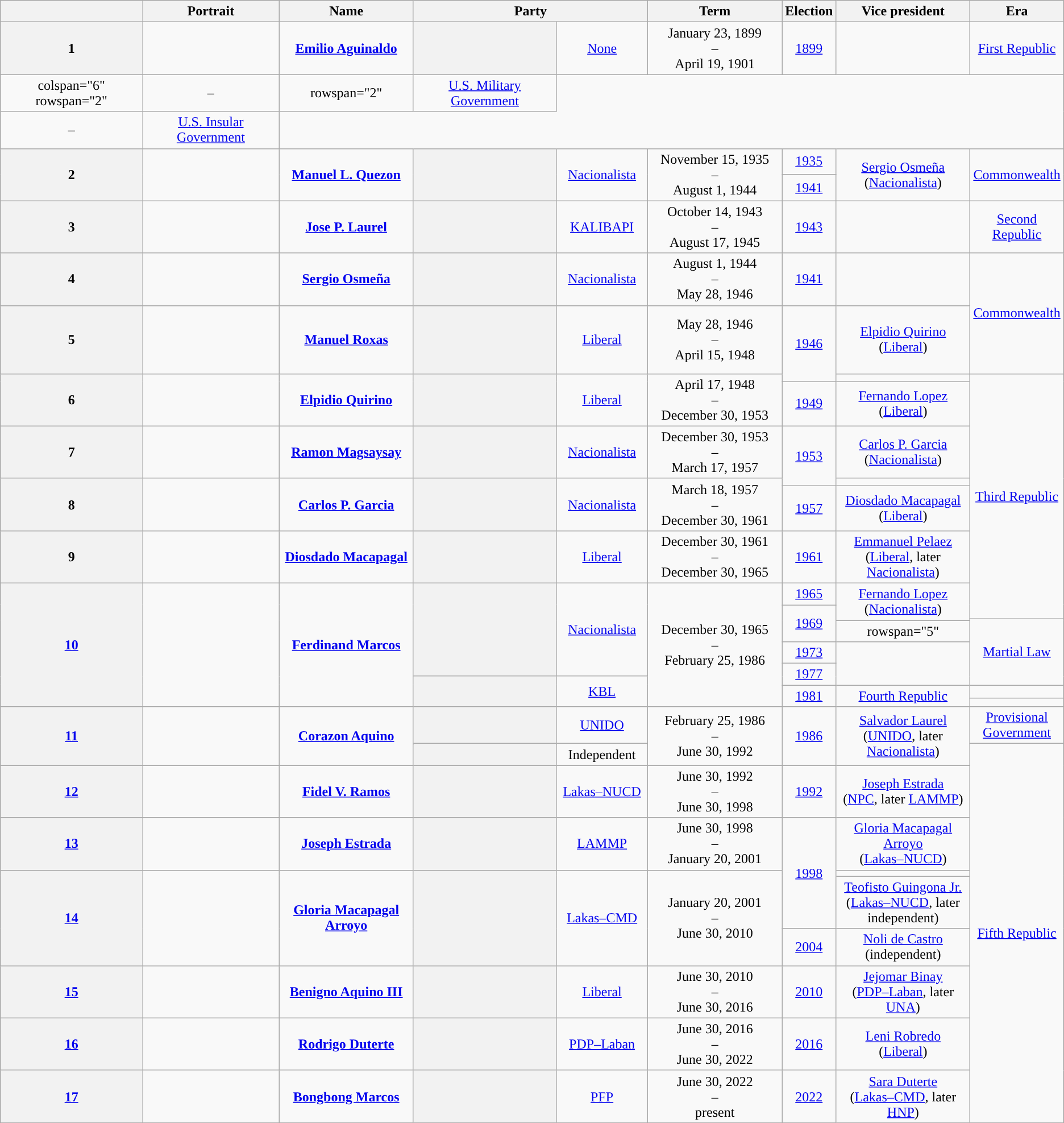<table class="wikitable sortable sticky-header" style=text-align:center;>
<tr>
<th scope=col></th>
<th scope=col class=unsortable>Portrait</th>
<th scope="col" width="150px">Name</th>
<th scope=col colspan="2">Party</th>
<th scope=col class=unsortable width="150px">Term</th>
<th scope=col class=unsortable>Election</th>
<th scope=col class=unsortable width="150px">Vice president</th>
<th scope=col class=unsortable width="100px">Era</th>
</tr>
<tr>
<th scope=row>1</th>
<td></td>
<td><strong><a href='#'>Emilio Aguinaldo</a></strong><br></td>
<th style="background:"></th>
<td width="100px"><a href='#'>None</a></td>
<td>January 23, 1899<br>–<br>April 19, 1901<br></td>
<td><a href='#'>1899</a></td>
<td></td>
<td><a href='#'>First Republic</a></td>
</tr>
<tr>
<td>colspan="6" rowspan="2" </td>
<td>–</td>
<td>rowspan="2" </td>
<td><a href='#'>U.S. Military Government</a></td>
</tr>
<tr>
<td>–</td>
<td><a href='#'>U.S. Insular Government</a></td>
</tr>
<tr>
<th scope=row rowspan="2">2</th>
<td rowspan="2"></td>
<td rowspan="2"><strong><a href='#'>Manuel L. Quezon</a></strong><br></td>
<th rowspan="2" style="background:"></th>
<td rowspan="2"><a href='#'>Nacionalista</a></td>
<td rowspan="2">November 15, 1935<br>–<br>August 1, 1944<br></td>
<td><a href='#'>1935</a></td>
<td rowspan="2"><a href='#'>Sergio Osmeña</a><br>(<a href='#'>Nacionalista</a>)</td>
<td rowspan="2"><a href='#'>Commonwealth</a></td>
</tr>
<tr>
<td><a href='#'>1941</a></td>
</tr>
<tr>
<th scope=row>3</th>
<td></td>
<td><strong><a href='#'>Jose P. Laurel</a></strong><br></td>
<th style="background:"></th>
<td><a href='#'>KALIBAPI</a></td>
<td>October 14, 1943<br>–<br>August 17, 1945<br></td>
<td><a href='#'>1943</a></td>
<td></td>
<td><a href='#'>Second Republic</a></td>
</tr>
<tr>
<th scope=row>4</th>
<td></td>
<td><strong><a href='#'>Sergio Osmeña</a></strong><br></td>
<th style="background:"></th>
<td><a href='#'>Nacionalista</a></td>
<td>August 1, 1944<br>–<br>May 28, 1946<br></td>
<td><a href='#'>1941</a></td>
<td></td>
<td rowspan="2"><a href='#'>Commonwealth</a></td>
</tr>
<tr style="height:80px">
<th scope=row rowspan="2">5</th>
<td rowspan="2"></td>
<td rowspan="2"><strong><a href='#'>Manuel Roxas</a></strong><br></td>
<th rowspan="2" style="background:"></th>
<td rowspan="2"><a href='#'>Liberal</a></td>
<td rowspan="2">May 28, 1946<br>–<br>April 15, 1948<br></td>
<td rowspan="3"><a href='#'>1946</a></td>
<td rowspan="2"><a href='#'>Elpidio Quirino</a><br>(<a href='#'>Liberal</a>)</td>
</tr>
<tr>
<td rowspan="9"><a href='#'>Third Republic</a></td>
</tr>
<tr>
<th scope=row rowspan="2">6</th>
<td rowspan="2"></td>
<td rowspan="2"><strong><a href='#'>Elpidio Quirino</a></strong><br></td>
<th rowspan="2" style="background:"></th>
<td rowspan="2"><a href='#'>Liberal</a></td>
<td rowspan="2">April 17, 1948<br>–<br>December 30, 1953<br></td>
<td></td>
</tr>
<tr>
<td><a href='#'>1949</a></td>
<td><a href='#'>Fernando Lopez</a><br>(<a href='#'>Liberal</a>)</td>
</tr>
<tr>
<th scope=row>7</th>
<td></td>
<td><strong><a href='#'>Ramon Magsaysay</a></strong><br></td>
<th style="background:"></th>
<td><a href='#'>Nacionalista</a></td>
<td>December 30, 1953<br>–<br>March 17, 1957<br></td>
<td rowspan="2"><a href='#'>1953</a></td>
<td><a href='#'>Carlos P. Garcia</a><br>(<a href='#'>Nacionalista</a>)</td>
</tr>
<tr>
<th scope=row rowspan="2">8</th>
<td rowspan="2"></td>
<td rowspan="2"><strong><a href='#'>Carlos P. Garcia</a></strong><br></td>
<th rowspan="2" style="background:"></th>
<td rowspan="2"><a href='#'>Nacionalista</a></td>
<td rowspan="2">March 18, 1957<br>–<br>December 30, 1961<br></td>
<td></td>
</tr>
<tr>
<td><a href='#'>1957</a></td>
<td><a href='#'>Diosdado Macapagal</a><br>(<a href='#'>Liberal</a>)</td>
</tr>
<tr>
<th scope=row>9</th>
<td></td>
<td><strong><a href='#'>Diosdado Macapagal</a></strong><br></td>
<th style="background:"></th>
<td><a href='#'>Liberal</a></td>
<td>December 30, 1961<br>–<br>December 30, 1965<br></td>
<td><a href='#'>1961</a></td>
<td><a href='#'>Emmanuel Pelaez</a><br>(<a href='#'>Liberal</a>, later <a href='#'>Nacionalista</a>)</td>
</tr>
<tr>
<th scope=row rowspan="9"><a href='#'>10</a></th>
<td rowspan="9"></td>
<td rowspan="9"><strong><a href='#'>Ferdinand Marcos</a></strong><br></td>
<th rowspan="6" style="background:"></th>
<td rowspan="6"><a href='#'>Nacionalista</a><br></td>
<td rowspan="9">December 30, 1965<br>–<br>February 25, 1986<br></td>
<td><a href='#'>1965</a></td>
<td rowspan="3"><a href='#'>Fernando Lopez</a><br>(<a href='#'>Nacionalista</a>)</td>
</tr>
<tr style="height:15px">
<td rowspan="3"><a href='#'>1969</a></td>
</tr>
<tr>
<td rowspan="5"><a href='#'>Martial Law</a></td>
</tr>
<tr>
<td>rowspan="5" </td>
</tr>
<tr>
<td><a href='#'>1973</a></td>
</tr>
<tr style="height:15px">
<td rowspan="2"><a href='#'>1977</a></td>
</tr>
<tr>
<th rowspan="3" style="background:"></th>
<td rowspan="3"><a href='#'>KBL</a><br></td>
</tr>
<tr style="height:15px">
<td rowspan="2"><a href='#'>1981</a></td>
<td rowspan="2"><a href='#'>Fourth Republic</a></td>
</tr>
<tr>
<td></td>
</tr>
<tr>
<th scope=row rowspan="3"><a href='#'>11</a></th>
<td rowspan="3"></td>
<td rowspan="3"><strong><a href='#'>Corazon Aquino</a></strong><br></td>
<th rowspan="2" style="background:"></th>
<td rowspan="2"><a href='#'>UNIDO</a><br></td>
<td rowspan="3">February 25, 1986<br>–<br>June 30, 1992<br></td>
<td rowspan="3"><a href='#'>1986</a></td>
<td rowspan="3"><a href='#'>Salvador Laurel</a><br>(<a href='#'>UNIDO</a>, later <a href='#'>Nacionalista</a>)</td>
<td><a href='#'>Provisional Government</a></td>
</tr>
<tr>
<td rowspan="10"><a href='#'>Fifth Republic</a></td>
</tr>
<tr>
<th style="background:"></th>
<td>Independent<br></td>
</tr>
<tr>
<th scope=row><a href='#'>12</a></th>
<td></td>
<td><strong><a href='#'>Fidel V. Ramos</a></strong><br></td>
<th style="background:"></th>
<td><a href='#'>Lakas–NUCD</a></td>
<td>June 30, 1992<br>–<br>June 30, 1998<br></td>
<td><a href='#'>1992</a></td>
<td><a href='#'>Joseph Estrada</a><br>(<a href='#'>NPC</a>, later <a href='#'>LAMMP</a>)</td>
</tr>
<tr>
<th scope=row><a href='#'>13</a></th>
<td></td>
<td><strong><a href='#'>Joseph Estrada</a></strong><br></td>
<th style="background:"></th>
<td><a href='#'>LAMMP</a></td>
<td>June 30, 1998<br>–<br>January 20, 2001<br></td>
<td rowspan="3"><a href='#'>1998</a></td>
<td><a href='#'>Gloria Macapagal Arroyo</a><br>(<a href='#'>Lakas–NUCD</a>)</td>
</tr>
<tr>
<th scope=row rowspan="3"><a href='#'>14</a></th>
<td rowspan="3"></td>
<td rowspan="3"><strong><a href='#'>Gloria Macapagal Arroyo</a></strong><br></td>
<th rowspan="3" style="background:"></th>
<td rowspan="3"><a href='#'>Lakas–CMD</a></td>
<td rowspan="3">January 20, 2001<br>–<br>June 30, 2010<br></td>
<td></td>
</tr>
<tr>
<td><a href='#'>Teofisto Guingona Jr.</a><br>(<a href='#'>Lakas–NUCD</a>, later independent)</td>
</tr>
<tr>
<td><a href='#'>2004</a></td>
<td><a href='#'>Noli de Castro</a><br>(independent)</td>
</tr>
<tr>
<th scope=row><a href='#'>15</a></th>
<td></td>
<td><strong><a href='#'>Benigno Aquino III</a></strong><br></td>
<th style="background:"></th>
<td><a href='#'>Liberal</a></td>
<td>June 30, 2010<br>–<br>June 30, 2016<br></td>
<td><a href='#'>2010</a></td>
<td><a href='#'>Jejomar Binay</a><br>(<a href='#'>PDP–Laban</a>, later <a href='#'>UNA</a>)</td>
</tr>
<tr>
<th scope=row><a href='#'>16</a></th>
<td></td>
<td><strong><a href='#'>Rodrigo Duterte</a></strong><br></td>
<th style="background:"></th>
<td><a href='#'>PDP–Laban</a></td>
<td>June 30, 2016<br>–<br>June 30, 2022<br></td>
<td><a href='#'>2016</a></td>
<td><a href='#'>Leni Robredo</a><br>(<a href='#'>Liberal</a>)</td>
</tr>
<tr>
<th scope=row><a href='#'>17</a></th>
<td></td>
<td><strong><a href='#'>Bongbong Marcos</a></strong><br></td>
<th style="background:"></th>
<td><a href='#'>PFP</a></td>
<td>June 30, 2022<br>–<br>present<br></td>
<td><a href='#'>2022</a></td>
<td><a href='#'>Sara Duterte</a><br>(<a href='#'>Lakas–CMD</a>, later <a href='#'>HNP</a>)</td>
</tr>
</table>
